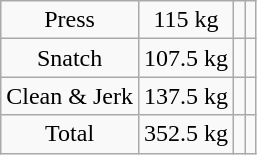<table class = "wikitable" style="text-align:center;">
<tr>
<td>Press</td>
<td>115 kg</td>
<td align=left></td>
<td></td>
</tr>
<tr>
<td>Snatch</td>
<td>107.5 kg</td>
<td align=left></td>
<td></td>
</tr>
<tr>
<td>Clean & Jerk</td>
<td>137.5 kg</td>
<td align=left></td>
<td></td>
</tr>
<tr>
<td>Total</td>
<td>352.5 kg</td>
<td align=left></td>
<td></td>
</tr>
</table>
